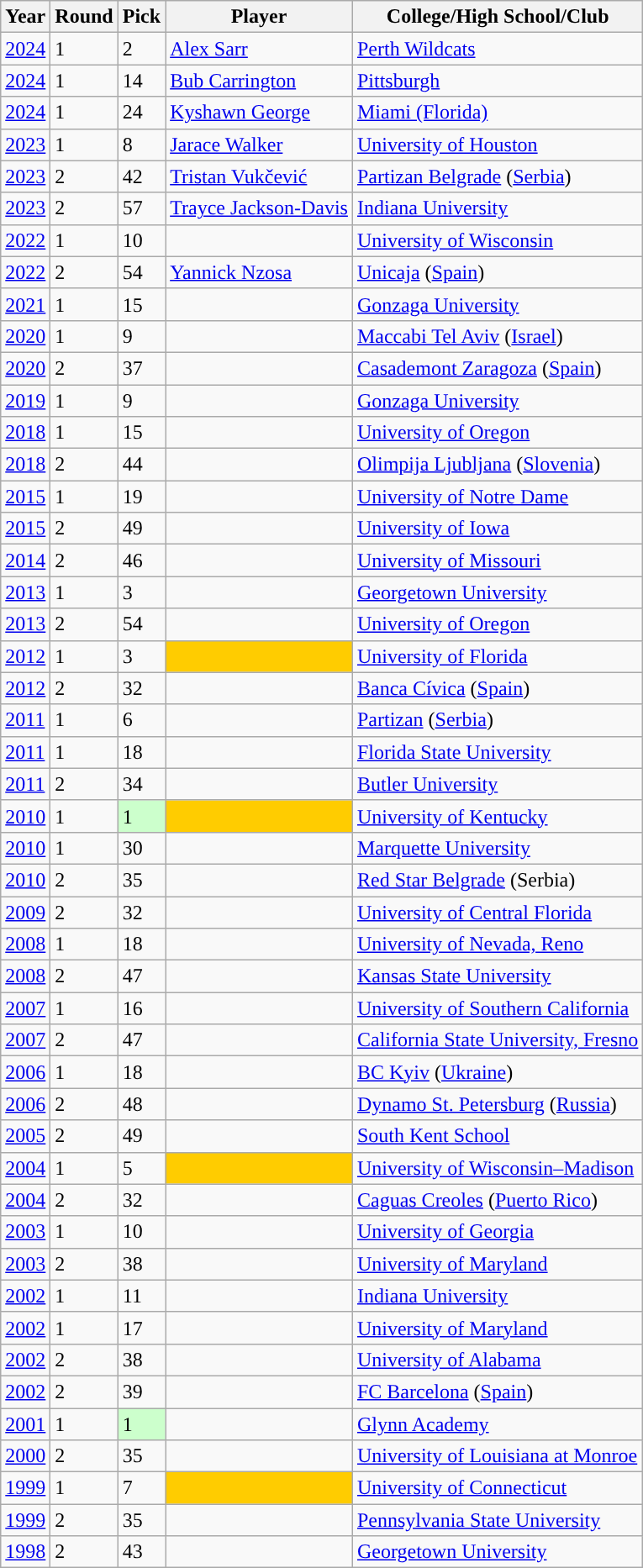<table class="wikitable sortable">
<tr>
<th>Year</th>
<th>Round</th>
<th>Pick</th>
<th>Player</th>
<th>College/High School/Club</th>
</tr>
<tr>
<td><a href='#'>2024</a></td>
<td>1</td>
<td>2</td>
<td><a href='#'>Alex Sarr</a></td>
<td><a href='#'>Perth Wildcats</a></td>
</tr>
<tr>
<td><a href='#'>2024</a></td>
<td>1</td>
<td>14</td>
<td><a href='#'>Bub Carrington</a></td>
<td><a href='#'>Pittsburgh</a></td>
</tr>
<tr>
<td><a href='#'>2024</a></td>
<td>1</td>
<td>24</td>
<td><a href='#'>Kyshawn George</a></td>
<td><a href='#'>Miami (Florida)</a></td>
</tr>
<tr>
<td><a href='#'>2023</a></td>
<td>1</td>
<td>8</td>
<td><a href='#'>Jarace Walker</a></td>
<td><a href='#'>University of Houston</a></td>
</tr>
<tr>
<td><a href='#'>2023</a></td>
<td>2</td>
<td>42</td>
<td><a href='#'>Tristan Vukčević</a></td>
<td><a href='#'>Partizan Belgrade</a> (<a href='#'>Serbia</a>)</td>
</tr>
<tr>
<td><a href='#'>2023</a></td>
<td>2</td>
<td>57</td>
<td><a href='#'>Trayce Jackson-Davis</a></td>
<td><a href='#'>Indiana University</a></td>
</tr>
<tr>
<td><a href='#'>2022</a></td>
<td>1</td>
<td>10</td>
<td></td>
<td><a href='#'>University of Wisconsin</a></td>
</tr>
<tr>
<td><a href='#'>2022</a></td>
<td>2</td>
<td>54</td>
<td><a href='#'>Yannick Nzosa</a></td>
<td><a href='#'>Unicaja</a> (<a href='#'>Spain</a>)</td>
</tr>
<tr>
<td><a href='#'>2021</a></td>
<td>1</td>
<td>15</td>
<td></td>
<td><a href='#'>Gonzaga University</a></td>
</tr>
<tr>
<td><a href='#'>2020</a></td>
<td>1</td>
<td>9</td>
<td></td>
<td><a href='#'>Maccabi Tel Aviv</a> (<a href='#'>Israel</a>)</td>
</tr>
<tr>
<td><a href='#'>2020</a></td>
<td>2</td>
<td>37</td>
<td></td>
<td><a href='#'>Casademont Zaragoza</a> (<a href='#'>Spain</a>)</td>
</tr>
<tr>
<td><a href='#'>2019</a></td>
<td>1</td>
<td>9</td>
<td></td>
<td><a href='#'>Gonzaga University</a></td>
</tr>
<tr>
<td><a href='#'>2018</a></td>
<td>1</td>
<td>15</td>
<td></td>
<td><a href='#'>University of Oregon</a></td>
</tr>
<tr>
<td><a href='#'>2018</a></td>
<td>2</td>
<td>44</td>
<td></td>
<td><a href='#'>Olimpija Ljubljana</a> (<a href='#'>Slovenia</a>)</td>
</tr>
<tr>
<td><a href='#'>2015</a></td>
<td>1</td>
<td>19</td>
<td></td>
<td><a href='#'>University of Notre Dame</a></td>
</tr>
<tr>
<td><a href='#'>2015</a></td>
<td>2</td>
<td>49</td>
<td></td>
<td><a href='#'>University of Iowa</a></td>
</tr>
<tr>
<td><a href='#'>2014</a></td>
<td>2</td>
<td>46</td>
<td></td>
<td><a href='#'>University of Missouri</a></td>
</tr>
<tr>
<td><a href='#'>2013</a></td>
<td>1</td>
<td>3</td>
<td></td>
<td><a href='#'>Georgetown University</a></td>
</tr>
<tr>
<td><a href='#'>2013</a></td>
<td>2</td>
<td>54</td>
<td></td>
<td><a href='#'>University of Oregon</a></td>
</tr>
<tr>
<td><a href='#'>2012</a></td>
<td>1</td>
<td>3</td>
<td bgcolor="FFCC00"></td>
<td><a href='#'>University of Florida</a></td>
</tr>
<tr>
<td><a href='#'>2012</a></td>
<td>2</td>
<td>32</td>
<td></td>
<td><a href='#'>Banca Cívica</a> (<a href='#'>Spain</a>)</td>
</tr>
<tr>
<td><a href='#'>2011</a></td>
<td>1</td>
<td>6</td>
<td></td>
<td><a href='#'>Partizan</a> (<a href='#'>Serbia</a>)</td>
</tr>
<tr>
<td><a href='#'>2011</a></td>
<td>1</td>
<td>18</td>
<td></td>
<td><a href='#'>Florida State University</a></td>
</tr>
<tr>
<td><a href='#'>2011</a></td>
<td>2</td>
<td>34</td>
<td></td>
<td><a href='#'>Butler University</a></td>
</tr>
<tr>
<td><a href='#'>2010</a></td>
<td>1</td>
<td bgcolor="#CCFFCC">1</td>
<td bgcolor="FFCC00"></td>
<td><a href='#'>University of Kentucky</a></td>
</tr>
<tr>
<td><a href='#'>2010</a></td>
<td>1</td>
<td>30</td>
<td></td>
<td><a href='#'>Marquette University</a></td>
</tr>
<tr>
<td><a href='#'>2010</a></td>
<td>2</td>
<td>35</td>
<td></td>
<td><a href='#'>Red Star Belgrade</a> (Serbia)</td>
</tr>
<tr>
<td><a href='#'>2009</a></td>
<td>2</td>
<td>32</td>
<td></td>
<td><a href='#'>University of Central Florida</a></td>
</tr>
<tr>
<td><a href='#'>2008</a></td>
<td>1</td>
<td>18</td>
<td></td>
<td><a href='#'>University of Nevada, Reno</a></td>
</tr>
<tr>
<td><a href='#'>2008</a></td>
<td>2</td>
<td>47</td>
<td></td>
<td><a href='#'>Kansas State University</a></td>
</tr>
<tr>
<td><a href='#'>2007</a></td>
<td>1</td>
<td>16</td>
<td></td>
<td><a href='#'>University of Southern California</a></td>
</tr>
<tr>
<td><a href='#'>2007</a></td>
<td>2</td>
<td>47</td>
<td></td>
<td><a href='#'>California State University, Fresno</a></td>
</tr>
<tr>
<td><a href='#'>2006</a></td>
<td>1</td>
<td>18</td>
<td></td>
<td><a href='#'>BC Kyiv</a> (<a href='#'>Ukraine</a>)</td>
</tr>
<tr>
<td><a href='#'>2006</a></td>
<td>2</td>
<td>48</td>
<td></td>
<td><a href='#'>Dynamo St. Petersburg</a> (<a href='#'>Russia</a>)</td>
</tr>
<tr>
<td><a href='#'>2005</a></td>
<td>2</td>
<td>49</td>
<td></td>
<td><a href='#'>South Kent School</a></td>
</tr>
<tr>
<td><a href='#'>2004</a></td>
<td>1</td>
<td>5</td>
<td bgcolor="FFCC00"></td>
<td><a href='#'>University of Wisconsin–Madison</a></td>
</tr>
<tr>
<td><a href='#'>2004</a></td>
<td>2</td>
<td>32</td>
<td></td>
<td><a href='#'>Caguas Creoles</a> (<a href='#'>Puerto Rico</a>)</td>
</tr>
<tr>
<td><a href='#'>2003</a></td>
<td>1</td>
<td>10</td>
<td></td>
<td><a href='#'>University of Georgia</a></td>
</tr>
<tr>
<td><a href='#'>2003</a></td>
<td>2</td>
<td>38</td>
<td></td>
<td><a href='#'>University of Maryland</a></td>
</tr>
<tr>
<td><a href='#'>2002</a></td>
<td>1</td>
<td>11</td>
<td></td>
<td><a href='#'>Indiana University</a></td>
</tr>
<tr>
<td><a href='#'>2002</a></td>
<td>1</td>
<td>17</td>
<td></td>
<td><a href='#'>University of Maryland</a></td>
</tr>
<tr>
<td><a href='#'>2002</a></td>
<td>2</td>
<td>38</td>
<td></td>
<td><a href='#'>University of Alabama</a></td>
</tr>
<tr>
<td><a href='#'>2002</a></td>
<td>2</td>
<td>39</td>
<td></td>
<td><a href='#'>FC Barcelona</a> (<a href='#'>Spain</a>)</td>
</tr>
<tr>
<td><a href='#'>2001</a></td>
<td>1</td>
<td bgcolor="#CCFFCC">1</td>
<td></td>
<td><a href='#'>Glynn Academy</a></td>
</tr>
<tr>
<td><a href='#'>2000</a></td>
<td>2</td>
<td>35</td>
<td></td>
<td><a href='#'>University of Louisiana at Monroe</a></td>
</tr>
<tr>
<td><a href='#'>1999</a></td>
<td>1</td>
<td>7</td>
<td bgcolor="FFCC00"></td>
<td><a href='#'>University of Connecticut</a></td>
</tr>
<tr>
<td><a href='#'>1999</a></td>
<td>2</td>
<td>35</td>
<td></td>
<td><a href='#'>Pennsylvania State University</a></td>
</tr>
<tr>
<td><a href='#'>1998</a></td>
<td>2</td>
<td>43</td>
<td></td>
<td><a href='#'>Georgetown University</a></td>
</tr>
</table>
